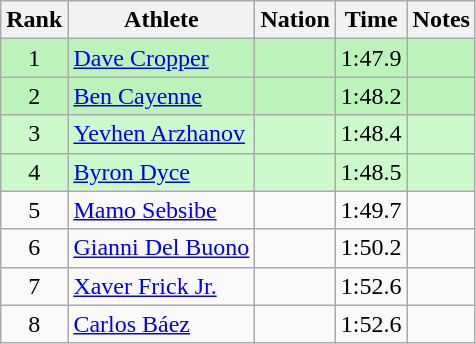<table class="wikitable sortable" style="text-align:center">
<tr>
<th>Rank</th>
<th>Athlete</th>
<th>Nation</th>
<th>Time</th>
<th>Notes</th>
</tr>
<tr bgcolor=bbf3bb>
<td>1</td>
<td align=left><a href='#'>Dave Cropper</a></td>
<td align=left></td>
<td>1:47.9</td>
<td></td>
</tr>
<tr bgcolor=bbf3bb>
<td>2</td>
<td align=left><a href='#'>Ben Cayenne</a></td>
<td align=left></td>
<td>1:48.2</td>
<td></td>
</tr>
<tr bgcolor=ccf9cc>
<td>3</td>
<td align=left><a href='#'>Yevhen Arzhanov</a></td>
<td align=left></td>
<td>1:48.4</td>
<td></td>
</tr>
<tr bgcolor=ccf9cc>
<td>4</td>
<td align=left><a href='#'>Byron Dyce</a></td>
<td align=left></td>
<td>1:48.5</td>
<td></td>
</tr>
<tr>
<td>5</td>
<td align=left><a href='#'>Mamo Sebsibe</a></td>
<td align=left></td>
<td>1:49.7</td>
<td></td>
</tr>
<tr>
<td>6</td>
<td align=left><a href='#'>Gianni Del Buono</a></td>
<td align=left></td>
<td>1:50.2</td>
<td></td>
</tr>
<tr>
<td>7</td>
<td align=left><a href='#'>Xaver Frick Jr.</a></td>
<td align=left></td>
<td>1:52.6</td>
<td></td>
</tr>
<tr>
<td>8</td>
<td align=left><a href='#'>Carlos Báez</a></td>
<td align=left></td>
<td>1:52.6</td>
<td></td>
</tr>
</table>
